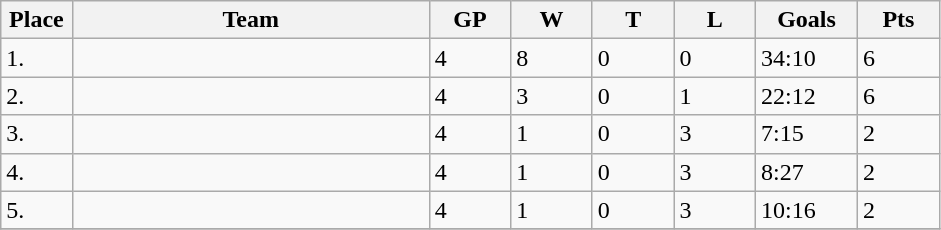<table class="wikitable width:55%; font-size:95%">
<tr>
<th width="7%">Place</th>
<th width="35%">Team</th>
<th width="8%">GP</th>
<th width="8%">W</th>
<th width="8%">T</th>
<th width="8%">L</th>
<th width="10%">Goals</th>
<th width="8%">Pts</th>
</tr>
<tr>
<td>1.</td>
<td style="text-align:left"></td>
<td>4</td>
<td>8</td>
<td>0</td>
<td>0</td>
<td>34:10</td>
<td>6</td>
</tr>
<tr>
<td>2.</td>
<td style="text-align:left"></td>
<td>4</td>
<td>3</td>
<td>0</td>
<td>1</td>
<td>22:12</td>
<td>6</td>
</tr>
<tr>
<td>3.</td>
<td style="text-align:left"></td>
<td>4</td>
<td>1</td>
<td>0</td>
<td>3</td>
<td>7:15</td>
<td>2</td>
</tr>
<tr>
<td>4.</td>
<td style="text-align:left"></td>
<td>4</td>
<td>1</td>
<td>0</td>
<td>3</td>
<td>8:27</td>
<td>2</td>
</tr>
<tr>
<td>5.</td>
<td style="text-align:left"></td>
<td>4</td>
<td>1</td>
<td>0</td>
<td>3</td>
<td>10:16</td>
<td>2</td>
</tr>
<tr>
</tr>
</table>
